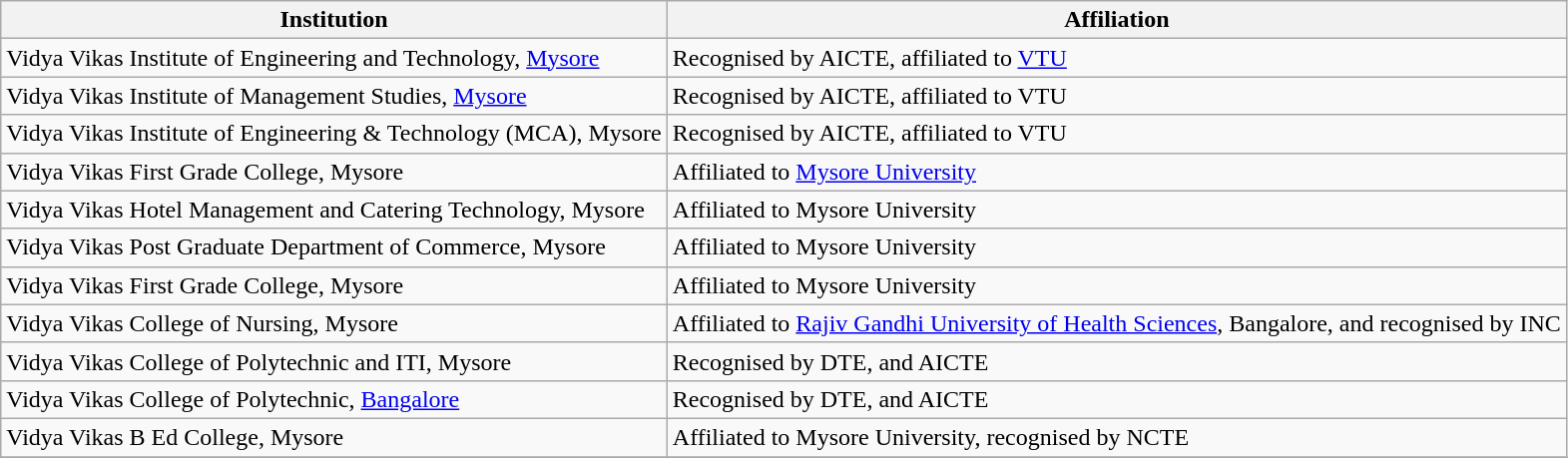<table class="wikitable" style="background:#ffdbgf;">
<tr>
<th>Institution</th>
<th>Affiliation</th>
</tr>
<tr>
<td>Vidya Vikas Institute of Engineering and Technology, <a href='#'>Mysore</a></td>
<td>Recognised by AICTE, affiliated to <a href='#'>VTU</a></td>
</tr>
<tr>
<td>Vidya Vikas Institute of Management Studies, <a href='#'>Mysore</a></td>
<td>Recognised by AICTE, affiliated to VTU</td>
</tr>
<tr>
<td>Vidya Vikas Institute of Engineering & Technology (MCA), Mysore</td>
<td>Recognised by AICTE, affiliated to VTU</td>
</tr>
<tr>
<td>Vidya Vikas First Grade College, Mysore</td>
<td>Affiliated to <a href='#'>Mysore University</a></td>
</tr>
<tr>
<td>Vidya Vikas Hotel Management and Catering Technology, Mysore</td>
<td>Affiliated to Mysore University</td>
</tr>
<tr>
<td>Vidya Vikas Post Graduate Department of Commerce, Mysore</td>
<td>Affiliated to Mysore University</td>
</tr>
<tr>
<td>Vidya Vikas First Grade College, Mysore</td>
<td>Affiliated to Mysore University</td>
</tr>
<tr>
<td>Vidya Vikas College of Nursing, Mysore</td>
<td>Affiliated to <a href='#'>Rajiv Gandhi University of Health Sciences</a>, Bangalore, and recognised by INC</td>
</tr>
<tr>
<td>Vidya Vikas College of Polytechnic and ITI, Mysore</td>
<td>Recognised by DTE, and AICTE</td>
</tr>
<tr>
<td>Vidya Vikas College of Polytechnic, <a href='#'>Bangalore</a></td>
<td>Recognised by DTE, and AICTE</td>
</tr>
<tr>
<td>Vidya Vikas B Ed College, Mysore</td>
<td>Affiliated to Mysore University, recognised by NCTE</td>
</tr>
<tr>
</tr>
</table>
